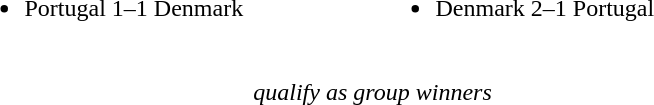<table border=0 width="550">
<tr>
<td valign="middle" align=left width=50%><br><ul><li>Portugal 1–1 Denmark</li></ul></td>
<td valign="middle" align=left width=50%><br><ul><li>Denmark 2–1 Portugal</li></ul></td>
</tr>
<tr>
<td align="center" colspan="2"><br><em> qualify as group winners</em></td>
</tr>
</table>
